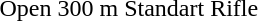<table>
<tr>
<td>Open 300 m Standart Rifle</td>
<td></td>
<td></td>
<td></td>
</tr>
</table>
